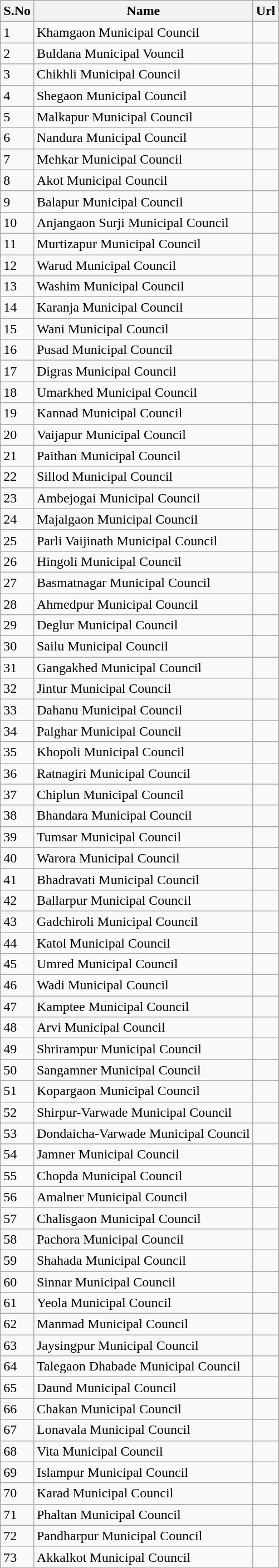<table class="wikitable">
<tr>
<th>S.No</th>
<th>Name</th>
<th>Url</th>
</tr>
<tr>
<td>1</td>
<td>Khamgaon Municipal Council</td>
<td></td>
</tr>
<tr>
<td>2</td>
<td>Buldana Municipal Vouncil</td>
<td></td>
</tr>
<tr>
<td>3</td>
<td>Chikhli Municipal Council</td>
<td></td>
</tr>
<tr>
<td>4</td>
<td>Shegaon Municipal Council</td>
<td></td>
</tr>
<tr>
<td>5</td>
<td>Malkapur Municipal Council</td>
<td></td>
</tr>
<tr>
<td>6</td>
<td>Nandura Municipal Council</td>
<td></td>
</tr>
<tr>
<td>7</td>
<td>Mehkar Municipal Council</td>
<td></td>
</tr>
<tr>
<td>8</td>
<td>Akot Municipal Council</td>
<td></td>
</tr>
<tr>
<td>9</td>
<td>Balapur Municipal Council</td>
<td></td>
</tr>
<tr>
<td>10</td>
<td>Anjangaon Surji Municipal Council</td>
<td></td>
</tr>
<tr>
<td>11</td>
<td>Murtizapur Municipal Council</td>
<td></td>
</tr>
<tr>
<td>12</td>
<td>Warud Municipal Council</td>
<td></td>
</tr>
<tr>
<td>13</td>
<td>Washim Municipal Council</td>
<td></td>
</tr>
<tr>
<td>14</td>
<td>Karanja Municipal Council</td>
<td></td>
</tr>
<tr>
<td>15</td>
<td>Wani Municipal Council</td>
<td></td>
</tr>
<tr>
<td>16</td>
<td>Pusad Municipal Council</td>
<td></td>
</tr>
<tr>
<td>17</td>
<td>Digras Municipal Council</td>
<td></td>
</tr>
<tr>
<td>18</td>
<td>Umarkhed Municipal Council</td>
<td></td>
</tr>
<tr>
<td>19</td>
<td>Kannad Municipal Council</td>
<td></td>
</tr>
<tr>
<td>20</td>
<td>Vaijapur Municipal Council</td>
<td></td>
</tr>
<tr>
<td>21</td>
<td>Paithan Municipal Council</td>
<td></td>
</tr>
<tr>
<td>22</td>
<td>Sillod Municipal Council</td>
<td></td>
</tr>
<tr>
<td>23</td>
<td>Ambejogai Municipal Council</td>
<td></td>
</tr>
<tr>
<td>24</td>
<td>Majalgaon Municipal Council</td>
<td></td>
</tr>
<tr>
<td>25</td>
<td>Parli Vaijinath Municipal Council</td>
<td></td>
</tr>
<tr>
<td>26</td>
<td>Hingoli Municipal Council</td>
<td></td>
</tr>
<tr>
<td>27</td>
<td>Basmatnagar Municipal Council</td>
<td></td>
</tr>
<tr>
<td>28</td>
<td>Ahmedpur Municipal Council</td>
<td></td>
</tr>
<tr>
<td>29</td>
<td>Deglur Municipal Council</td>
<td></td>
</tr>
<tr>
<td>30</td>
<td>Sailu Municipal Council</td>
<td></td>
</tr>
<tr>
<td>31</td>
<td>Gangakhed Municipal Council</td>
<td></td>
</tr>
<tr>
<td>32</td>
<td>Jintur Municipal Council</td>
<td></td>
</tr>
<tr>
<td>33</td>
<td>Dahanu Municipal Council</td>
<td></td>
</tr>
<tr>
<td>34</td>
<td>Palghar Municipal Council</td>
<td></td>
</tr>
<tr>
<td>35</td>
<td>Khopoli Municipal Council</td>
<td></td>
</tr>
<tr>
<td>36</td>
<td>Ratnagiri Municipal Council</td>
<td></td>
</tr>
<tr>
<td>37</td>
<td>Chiplun Municipal Council</td>
<td></td>
</tr>
<tr>
<td>38</td>
<td>Bhandara Municipal Council</td>
<td></td>
</tr>
<tr>
<td>39</td>
<td>Tumsar Municipal Council</td>
<td></td>
</tr>
<tr>
<td>40</td>
<td>Warora Municipal Council</td>
<td></td>
</tr>
<tr>
<td>41</td>
<td>Bhadravati Municipal Council</td>
<td></td>
</tr>
<tr>
<td>42</td>
<td>Ballarpur Municipal Council</td>
<td></td>
</tr>
<tr>
<td>43</td>
<td>Gadchiroli Municipal Council</td>
<td></td>
</tr>
<tr>
<td>44</td>
<td>Katol Municipal Council</td>
<td></td>
</tr>
<tr>
<td>45</td>
<td>Umred Municipal Council</td>
<td></td>
</tr>
<tr>
<td>46</td>
<td>Wadi Municipal Council</td>
<td></td>
</tr>
<tr>
<td>47</td>
<td>Kamptee Municipal Council</td>
<td></td>
</tr>
<tr>
<td>48</td>
<td>Arvi Municipal Council</td>
<td></td>
</tr>
<tr>
<td>49</td>
<td>Shrirampur Municipal Council</td>
<td></td>
</tr>
<tr>
<td>50</td>
<td>Sangamner Municipal Council</td>
<td></td>
</tr>
<tr>
<td>51</td>
<td>Kopargaon Municipal Council</td>
<td></td>
</tr>
<tr>
<td>52</td>
<td>Shirpur-Varwade Municipal Council</td>
<td></td>
</tr>
<tr>
<td>53</td>
<td>Dondaicha-Varwade Municipal Council</td>
<td></td>
</tr>
<tr>
<td>54</td>
<td>Jamner Municipal Council</td>
<td></td>
</tr>
<tr>
<td>55</td>
<td>Chopda Municipal Council</td>
<td></td>
</tr>
<tr>
<td>56</td>
<td>Amalner Municipal Council</td>
<td></td>
</tr>
<tr>
<td>57</td>
<td>Chalisgaon Municipal Council</td>
<td></td>
</tr>
<tr>
<td>58</td>
<td>Pachora Municipal Council</td>
<td></td>
</tr>
<tr>
<td>59</td>
<td>Shahada Municipal Council</td>
<td></td>
</tr>
<tr>
<td>60</td>
<td>Sinnar Municipal Council</td>
<td></td>
</tr>
<tr>
<td>61</td>
<td>Yeola Municipal Council</td>
<td></td>
</tr>
<tr>
<td>62</td>
<td>Manmad Municipal Council</td>
<td></td>
</tr>
<tr>
<td>63</td>
<td>Jaysingpur Municipal Council</td>
<td></td>
</tr>
<tr>
<td>64</td>
<td>Talegaon Dhabade Municipal Council</td>
<td></td>
</tr>
<tr>
<td>65</td>
<td>Daund Municipal Council</td>
<td></td>
</tr>
<tr>
<td>66</td>
<td>Chakan Municipal Council</td>
<td></td>
</tr>
<tr>
<td>67</td>
<td>Lonavala Municipal Council</td>
<td></td>
</tr>
<tr>
<td>68</td>
<td>Vita Municipal Council</td>
<td></td>
</tr>
<tr>
<td>69</td>
<td>Islampur Municipal Council</td>
<td></td>
</tr>
<tr>
<td>70</td>
<td>Karad Municipal Council</td>
<td></td>
</tr>
<tr>
<td>71</td>
<td>Phaltan Municipal Council</td>
<td></td>
</tr>
<tr>
<td>72</td>
<td>Pandharpur Municipal Council</td>
<td></td>
</tr>
<tr>
<td>73</td>
<td>Akkalkot Municipal Council</td>
<td></td>
</tr>
</table>
